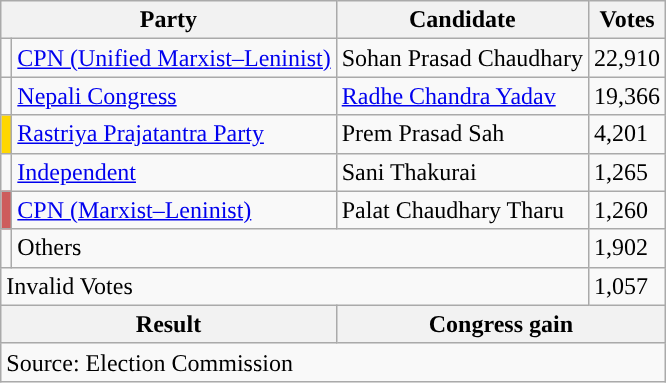<table class="wikitable">
<tr>
<th colspan="2">Party</th>
<th>Candidate</th>
<th>Votes</th>
</tr>
<tr>
<td style="background-color:"></td>
<td><a href='#'>CPN (Unified Marxist–Leninist)</a></td>
<td>Sohan Prasad Chaudhary</td>
<td>22,910</td>
</tr>
<tr>
<td style="background-color:"></td>
<td><a href='#'>Nepali Congress</a></td>
<td><a href='#'>Radhe Chandra Yadav</a></td>
<td>19,366</td>
</tr>
<tr>
<td style="background-color:gold"></td>
<td><a href='#'>Rastriya Prajatantra Party</a></td>
<td>Prem Prasad Sah</td>
<td>4,201</td>
</tr>
<tr>
<td style="background-color:"></td>
<td><a href='#'>Independent</a></td>
<td>Sani Thakurai</td>
<td>1,265</td>
</tr>
<tr>
<td style="background-color:indianred"></td>
<td><a href='#'>CPN (Marxist–Leninist)</a></td>
<td>Palat Chaudhary Tharu</td>
<td>1,260</td>
</tr>
<tr>
<td></td>
<td colspan="2">Others</td>
<td>1,902</td>
</tr>
<tr>
<td colspan="3">Invalid Votes</td>
<td>1,057</td>
</tr>
<tr>
<th colspan="2">Result</th>
<th colspan="2">Congress gain</th>
</tr>
<tr>
<td colspan="4">Source: Election Commission</td>
</tr>
</table>
